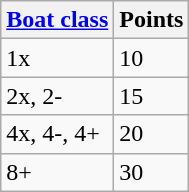<table class="wikitable">
<tr>
<th><a href='#'>Boat class</a></th>
<th>Points</th>
</tr>
<tr>
<td>1x</td>
<td>10</td>
</tr>
<tr>
<td>2x, 2-</td>
<td>15</td>
</tr>
<tr>
<td>4x, 4-, 4+</td>
<td>20</td>
</tr>
<tr>
<td>8+</td>
<td>30</td>
</tr>
</table>
